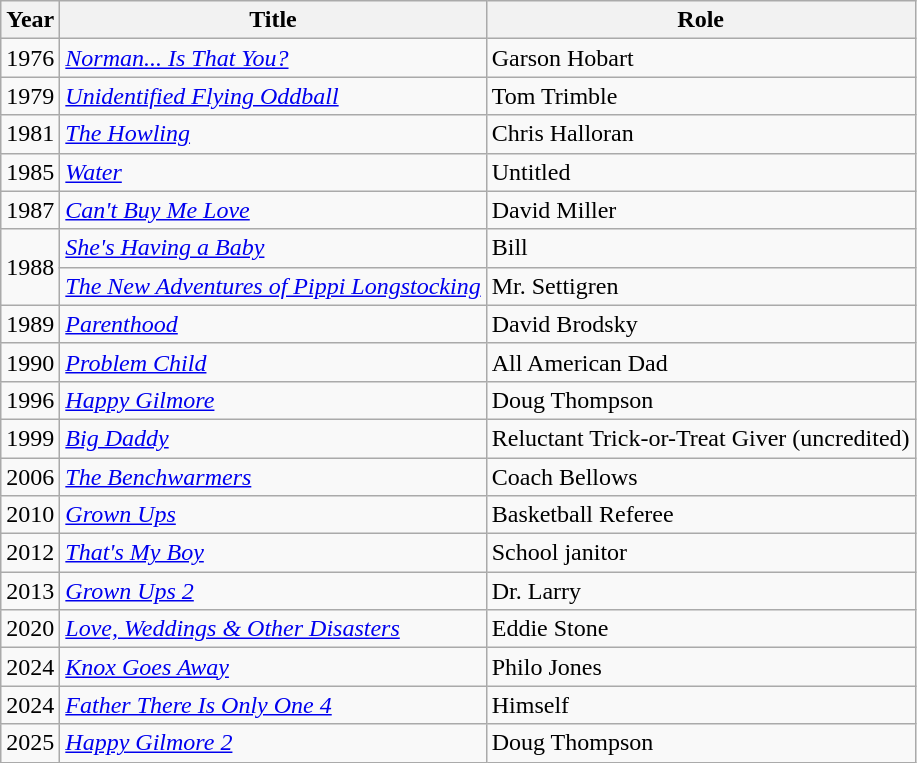<table class="wikitable">
<tr>
<th>Year</th>
<th>Title</th>
<th>Role</th>
</tr>
<tr>
<td>1976</td>
<td><em><a href='#'>Norman... Is That You?</a></em></td>
<td>Garson Hobart</td>
</tr>
<tr>
<td>1979</td>
<td><em><a href='#'>Unidentified Flying Oddball</a></em></td>
<td>Tom Trimble</td>
</tr>
<tr>
<td>1981</td>
<td><em><a href='#'>The Howling</a></em></td>
<td>Chris Halloran</td>
</tr>
<tr>
<td>1985</td>
<td><em><a href='#'>Water</a></em></td>
<td>Untitled</td>
</tr>
<tr>
<td>1987</td>
<td><em><a href='#'>Can't Buy Me Love</a></em></td>
<td>David Miller</td>
</tr>
<tr>
<td rowspan=2>1988</td>
<td><em><a href='#'>She's Having a Baby</a></em></td>
<td>Bill</td>
</tr>
<tr>
<td><em><a href='#'>The New Adventures of Pippi Longstocking</a></em></td>
<td>Mr. Settigren</td>
</tr>
<tr>
<td>1989</td>
<td><em><a href='#'>Parenthood</a></em></td>
<td>David Brodsky</td>
</tr>
<tr>
<td>1990</td>
<td><em><a href='#'>Problem Child</a></em></td>
<td>All American Dad</td>
</tr>
<tr>
<td>1996</td>
<td><em><a href='#'>Happy Gilmore</a></em></td>
<td>Doug Thompson</td>
</tr>
<tr>
<td>1999</td>
<td><em><a href='#'>Big Daddy</a></em></td>
<td>Reluctant Trick-or-Treat Giver (uncredited)</td>
</tr>
<tr>
<td>2006</td>
<td><em><a href='#'>The Benchwarmers</a></em></td>
<td>Coach Bellows</td>
</tr>
<tr>
<td>2010</td>
<td><em><a href='#'>Grown Ups</a></em></td>
<td>Basketball Referee</td>
</tr>
<tr>
<td>2012</td>
<td><em><a href='#'>That's My Boy</a></em></td>
<td>School janitor</td>
</tr>
<tr>
<td>2013</td>
<td><em><a href='#'>Grown Ups 2</a></em></td>
<td>Dr. Larry</td>
</tr>
<tr>
<td>2020</td>
<td><em><a href='#'>Love, Weddings & Other Disasters</a></em></td>
<td>Eddie Stone</td>
</tr>
<tr>
<td>2024</td>
<td><em><a href='#'>Knox Goes Away</a></em></td>
<td>Philo Jones</td>
</tr>
<tr>
<td>2024</td>
<td><em><a href='#'>Father There Is Only One 4</a></em></td>
<td>Himself</td>
</tr>
<tr>
<td>2025</td>
<td><em><a href='#'>Happy Gilmore 2</a></em></td>
<td>Doug Thompson</td>
</tr>
</table>
